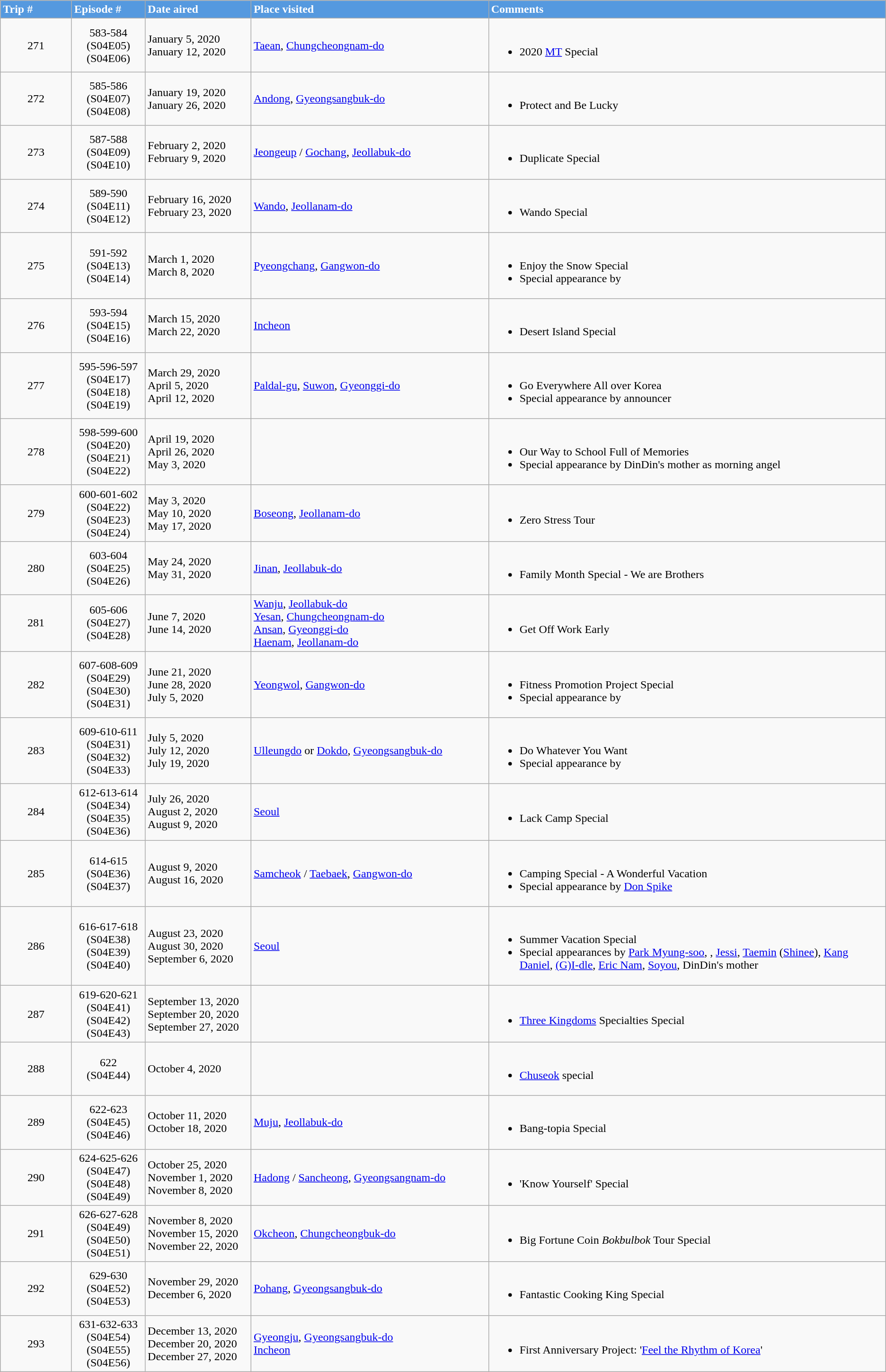<table class="wikitable">
<tr>
<th style="text-align:left; background:#5599df; color:#fff; width:100px;">Trip #</th>
<th style="text-align:left; background:#5599df; color:#fff; width:100px;">Episode #</th>
<th style="text-align:left; background:#5599df; color:#fff; width:150px;">Date aired</th>
<th style="text-align:left; background:#5599df; color:#fff; width:350px;">Place visited</th>
<th style="text-align:left; background:#5599df; color:#fff; width:600px;">Comments</th>
</tr>
<tr>
<td style="text-align:center;">271</td>
<td style="text-align:center;">583-584<br>(S04E05)<br>(S04E06)</td>
<td align="left">January 5, 2020<br>January 12, 2020</td>
<td align="left"><a href='#'>Taean</a>, <a href='#'>Chungcheongnam-do</a></td>
<td align="left"><br><ul><li>2020 <a href='#'>MT</a> Special</li></ul></td>
</tr>
<tr>
<td style="text-align:center;">272</td>
<td style="text-align:center;">585-586<br>(S04E07)<br>(S04E08)</td>
<td align="left">January 19, 2020<br>January 26, 2020</td>
<td align="left"><a href='#'>Andong</a>, <a href='#'>Gyeongsangbuk-do</a></td>
<td align="left"><br><ul><li>Protect and Be Lucky</li></ul></td>
</tr>
<tr>
<td style="text-align:center;">273</td>
<td style="text-align:center;">587-588<br>(S04E09)<br>(S04E10)</td>
<td align="left">February 2, 2020<br>February 9, 2020</td>
<td align="left"><a href='#'>Jeongeup</a> / <a href='#'>Gochang</a>, <a href='#'>Jeollabuk-do</a></td>
<td align="left"><br><ul><li>Duplicate Special</li></ul></td>
</tr>
<tr>
<td style="text-align:center;">274</td>
<td style="text-align:center;">589-590<br>(S04E11)<br>(S04E12)</td>
<td align="left">February 16, 2020<br>February 23, 2020</td>
<td align="left"><a href='#'>Wando</a>, <a href='#'>Jeollanam-do</a></td>
<td align="left"><br><ul><li>Wando Special</li></ul></td>
</tr>
<tr>
<td style="text-align:center;">275</td>
<td style="text-align:center;">591-592<br>(S04E13)<br>(S04E14)</td>
<td align="left">March 1, 2020<br>March 8, 2020</td>
<td align="left"><a href='#'>Pyeongchang</a>, <a href='#'>Gangwon-do</a></td>
<td align="left"><br><ul><li>Enjoy the Snow Special</li><li>Special appearance by </li></ul></td>
</tr>
<tr>
<td style="text-align:center;">276</td>
<td style="text-align:center;">593-594<br>(S04E15)<br>(S04E16)</td>
<td align="left">March 15, 2020<br>March 22, 2020</td>
<td align="left"><a href='#'>Incheon</a></td>
<td align="left"><br><ul><li>Desert Island Special</li></ul></td>
</tr>
<tr>
<td style="text-align:center;">277</td>
<td style="text-align:center;">595-596-597<br>(S04E17)<br>(S04E18)<br>(S04E19)</td>
<td align="left">March 29, 2020<br>April 5, 2020<br>April 12, 2020</td>
<td align="left"><a href='#'>Paldal-gu</a>, <a href='#'>Suwon</a>, <a href='#'>Gyeonggi-do</a></td>
<td align="left"><br><ul><li>Go Everywhere All over Korea</li><li>Special appearance by announcer </li></ul></td>
</tr>
<tr>
<td style="text-align:center;">278</td>
<td style="text-align:center;">598-599-600<br>(S04E20)<br>(S04E21)<br>(S04E22)</td>
<td align="left">April 19, 2020<br>April 26, 2020<br>May 3, 2020</td>
<td align="left"></td>
<td align="left"><br><ul><li>Our Way to School Full of Memories</li><li>Special appearance by DinDin's mother as morning angel</li></ul></td>
</tr>
<tr>
<td style="text-align:center;">279</td>
<td style="text-align:center;">600-601-602<br>(S04E22)<br>(S04E23)<br>(S04E24)</td>
<td align="left">May 3, 2020<br>May 10, 2020<br>May 17, 2020</td>
<td align="left"><a href='#'>Boseong</a>, <a href='#'>Jeollanam-do</a></td>
<td align="left"><br><ul><li>Zero Stress Tour</li></ul></td>
</tr>
<tr>
<td style="text-align:center;">280</td>
<td style="text-align:center;">603-604<br>(S04E25)<br>(S04E26)</td>
<td align="left">May 24, 2020<br>May 31, 2020</td>
<td align="left"><a href='#'>Jinan</a>, <a href='#'>Jeollabuk-do</a></td>
<td align="left"><br><ul><li>Family Month Special - We are Brothers</li></ul></td>
</tr>
<tr>
<td style="text-align:center;">281</td>
<td style="text-align:center;">605-606<br>(S04E27)<br>(S04E28)</td>
<td align="left">June 7, 2020<br>June 14, 2020</td>
<td align="left"><a href='#'>Wanju</a>, <a href='#'>Jeollabuk-do</a><br><a href='#'>Yesan</a>, <a href='#'>Chungcheongnam-do</a><br><a href='#'>Ansan</a>, <a href='#'>Gyeonggi-do</a><br><a href='#'>Haenam</a>, <a href='#'>Jeollanam-do</a></td>
<td align="left"><br><ul><li>Get Off Work Early</li></ul></td>
</tr>
<tr>
<td style="text-align:center;">282</td>
<td style="text-align:center;">607-608-609<br>(S04E29)<br>(S04E30)<br>(S04E31)</td>
<td align="left">June 21, 2020<br>June 28, 2020<br>July 5, 2020</td>
<td align="left"><a href='#'>Yeongwol</a>, <a href='#'>Gangwon-do</a></td>
<td align="left"><br><ul><li>Fitness Promotion Project Special</li><li>Special appearance by </li></ul></td>
</tr>
<tr>
<td style="text-align:center;">283</td>
<td style="text-align:center;">609-610-611<br>(S04E31)<br>(S04E32)<br>(S04E33)</td>
<td align="left">July 5, 2020<br>July 12, 2020<br>July 19, 2020</td>
<td align="left"><a href='#'>Ulleungdo</a> or  <a href='#'>Dokdo</a>, <a href='#'>Gyeongsangbuk-do</a></td>
<td align="left"><br><ul><li>Do Whatever You Want</li><li>Special appearance by </li></ul></td>
</tr>
<tr>
<td style="text-align:center;">284</td>
<td style="text-align:center;">612-613-614<br>(S04E34)<br>(S04E35)<br>(S04E36)</td>
<td align="left">July 26, 2020<br>August 2, 2020<br>August 9, 2020</td>
<td align="left"><a href='#'>Seoul</a></td>
<td align="left"><br><ul><li>Lack Camp Special</li></ul></td>
</tr>
<tr>
<td style="text-align:center;">285</td>
<td style="text-align:center;">614-615<br>(S04E36)<br>(S04E37)</td>
<td align="left">August 9, 2020<br>August 16, 2020</td>
<td align="left"><a href='#'>Samcheok</a> / <a href='#'>Taebaek</a>, <a href='#'>Gangwon-do</a></td>
<td align="left"><br><ul><li>Camping Special - A Wonderful Vacation</li><li>Special appearance by <a href='#'>Don Spike</a></li></ul></td>
</tr>
<tr>
<td style="text-align:center;">286</td>
<td style="text-align:center;">616-617-618<br>(S04E38)<br>(S04E39)<br>(S04E40)</td>
<td align="left">August 23, 2020<br>August 30, 2020<br>September 6, 2020</td>
<td align="left"><a href='#'>Seoul</a></td>
<td align="left"><br><ul><li>Summer Vacation Special</li><li>Special appearances by <a href='#'>Park Myung-soo</a>, , <a href='#'>Jessi</a>, <a href='#'>Taemin</a> (<a href='#'>Shinee</a>), <a href='#'>Kang Daniel</a>, <a href='#'>(G)I-dle</a>, <a href='#'>Eric Nam</a>, <a href='#'>Soyou</a>, DinDin's mother</li></ul></td>
</tr>
<tr>
<td style="text-align:center;">287</td>
<td style="text-align:center;">619-620-621<br>(S04E41)<br>(S04E42)<br>(S04E43)</td>
<td align="left">September 13, 2020<br>September 20, 2020<br>September 27, 2020</td>
<td align="left"></td>
<td align="left"><br><ul><li><a href='#'>Three Kingdoms</a> Specialties Special</li></ul></td>
</tr>
<tr>
<td style="text-align:center;">288</td>
<td style="text-align:center;">622<br>(S04E44)</td>
<td align="left">October 4, 2020</td>
<td align="left"></td>
<td align="left"><br><ul><li><a href='#'>Chuseok</a> special</li></ul></td>
</tr>
<tr>
<td style="text-align:center;">289</td>
<td style="text-align:center;">622-623<br>(S04E45)<br>(S04E46)</td>
<td align="left">October 11, 2020<br>October 18, 2020</td>
<td align="left"><a href='#'>Muju</a>, <a href='#'>Jeollabuk-do</a></td>
<td align="left"><br><ul><li>Bang-topia Special</li></ul></td>
</tr>
<tr>
<td style="text-align:center;">290</td>
<td style="text-align:center;">624-625-626<br>(S04E47)<br>(S04E48)<br>(S04E49)</td>
<td align="left">October 25, 2020<br>November 1, 2020<br>November 8, 2020</td>
<td align="left"><a href='#'>Hadong</a> / <a href='#'>Sancheong</a>, <a href='#'>Gyeongsangnam-do</a></td>
<td align="left"><br><ul><li>'Know Yourself' Special</li></ul></td>
</tr>
<tr>
<td style="text-align:center;">291</td>
<td style="text-align:center;">626-627-628<br>(S04E49)<br>(S04E50)<br>(S04E51)</td>
<td align="left">November 8, 2020<br>November 15, 2020<br>November 22, 2020</td>
<td align="left"><a href='#'>Okcheon</a>, <a href='#'>Chungcheongbuk-do</a></td>
<td align="left"><br><ul><li>Big Fortune Coin <em>Bokbulbok</em> Tour Special</li></ul></td>
</tr>
<tr>
<td style="text-align:center;">292</td>
<td style="text-align:center;">629-630<br>(S04E52)<br>(S04E53)</td>
<td align="left">November 29, 2020<br>December 6, 2020</td>
<td align="left"><a href='#'>Pohang</a>, <a href='#'>Gyeongsangbuk-do</a></td>
<td align="left"><br><ul><li>Fantastic Cooking King Special</li></ul></td>
</tr>
<tr>
<td style="text-align:center;">293</td>
<td style="text-align:center;">631-632-633<br>(S04E54)<br>(S04E55)<br>(S04E56)</td>
<td align="left">December 13, 2020<br>December 20, 2020<br>December 27, 2020</td>
<td align="left"><a href='#'>Gyeongju</a>, <a href='#'>Gyeongsangbuk-do</a><br><a href='#'>Incheon</a></td>
<td align="left"><br><ul><li>First Anniversary Project: '<a href='#'>Feel the Rhythm of Korea</a>'</li></ul></td>
</tr>
</table>
